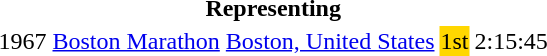<table>
<tr>
<th colspan="5">Representing </th>
</tr>
<tr>
<td>1967</td>
<td><a href='#'>Boston Marathon</a></td>
<td><a href='#'>Boston, United States</a></td>
<td bgcolor="gold">1st</td>
<td>2:15:45</td>
</tr>
</table>
